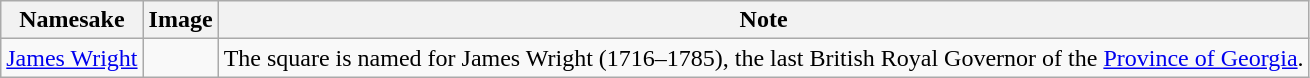<table class="wikitable">
<tr>
<th>Namesake</th>
<th>Image</th>
<th>Note</th>
</tr>
<tr>
<td><a href='#'>James Wright</a></td>
<td></td>
<td>The square is named for James Wright (1716–1785), the last British Royal Governor of the <a href='#'>Province of Georgia</a>.</td>
</tr>
</table>
